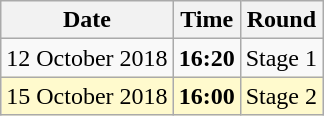<table class="wikitable">
<tr>
<th>Date</th>
<th>Time</th>
<th>Round</th>
</tr>
<tr>
<td>12 October 2018</td>
<td><strong>16:20</strong></td>
<td>Stage 1</td>
</tr>
<tr>
<td style=background:lemonchiffon>15 October 2018</td>
<td style=background:lemonchiffon><strong>16:00</strong></td>
<td style=background:lemonchiffon>Stage   2</td>
</tr>
</table>
